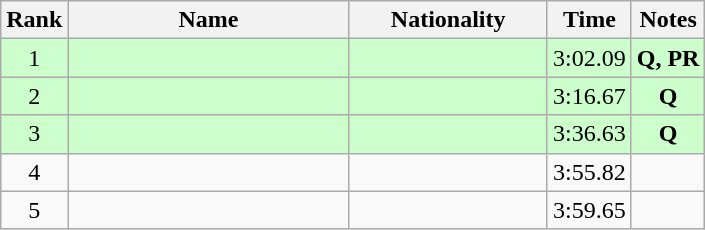<table class="wikitable sortable" style="text-align:center">
<tr>
<th>Rank</th>
<th style="width:180px">Name</th>
<th style="width:125px">Nationality</th>
<th>Time</th>
<th>Notes</th>
</tr>
<tr style="background:#cfc;">
<td>1</td>
<td style="text-align:left;"></td>
<td style="text-align:left;"></td>
<td>3:02.09</td>
<td><strong>Q, PR</strong></td>
</tr>
<tr style="background:#cfc;">
<td>2</td>
<td style="text-align:left;"></td>
<td style="text-align:left;"></td>
<td>3:16.67</td>
<td><strong>Q</strong></td>
</tr>
<tr style="background:#cfc;">
<td>3</td>
<td style="text-align:left;"></td>
<td style="text-align:left;"></td>
<td>3:36.63</td>
<td><strong>Q</strong></td>
</tr>
<tr>
<td>4</td>
<td style="text-align:left;"></td>
<td style="text-align:left;"></td>
<td>3:55.82</td>
<td></td>
</tr>
<tr>
<td>5</td>
<td style="text-align:left;"></td>
<td style="text-align:left;"></td>
<td>3:59.65</td>
<td></td>
</tr>
</table>
